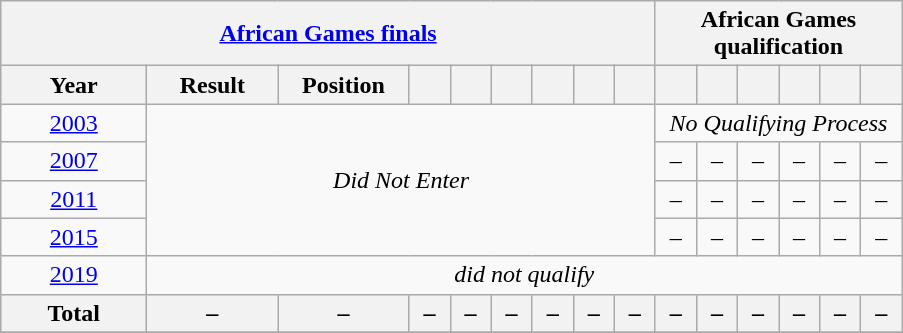<table class="wikitable" style="text-align:center;">
<tr>
<th colspan="9"><a href='#'>African Games finals</a></th>
<th colspan="6">African Games<br>qualification</th>
</tr>
<tr>
<th style="width:90px;">Year</th>
<th style="width:80px;">Result</th>
<th style="width:80px;">Position</th>
<th style="width:20px;"></th>
<th style="width:20px;"></th>
<th style="width:20px;"></th>
<th style="width:20px;"></th>
<th style="width:20px;"></th>
<th style="width:20px;"></th>
<th style="width:20px;"></th>
<th style="width:20px;"></th>
<th style="width:20px;"></th>
<th style="width:20px;"></th>
<th style="width:20px;"></th>
<th style="width:20px;"></th>
</tr>
<tr>
<td> <a href='#'>2003</a></td>
<td rowspan="4" colspan="8"><em>Did Not Enter</em></td>
<td colspan="6"><em>No Qualifying Process</em></td>
</tr>
<tr>
<td> <a href='#'>2007</a></td>
<td>–</td>
<td>–</td>
<td>–</td>
<td>–</td>
<td>–</td>
<td>–</td>
</tr>
<tr>
<td> <a href='#'>2011</a></td>
<td>–</td>
<td>–</td>
<td>–</td>
<td>–</td>
<td>–</td>
<td>–</td>
</tr>
<tr>
<td> <a href='#'>2015</a></td>
<td>–</td>
<td>–</td>
<td>–</td>
<td>–</td>
<td>–</td>
<td>–</td>
</tr>
<tr>
<td> <a href='#'>2019</a></td>
<td colspan=14><em>did not qualify</em></td>
</tr>
<tr>
<th>Total</th>
<th>–</th>
<th>–</th>
<th>–</th>
<th>–</th>
<th>–</th>
<th>–</th>
<th>–</th>
<th>–</th>
<th>–</th>
<th>–</th>
<th>–</th>
<th>–</th>
<th>–</th>
<th>–</th>
</tr>
<tr>
</tr>
</table>
